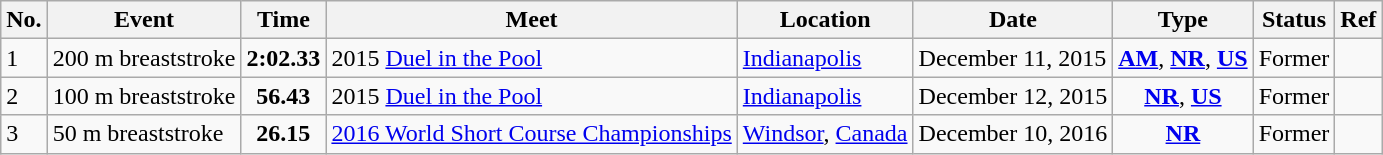<table class="wikitable sortable">
<tr>
<th>No.</th>
<th>Event</th>
<th>Time</th>
<th>Meet</th>
<th>Location</th>
<th>Date</th>
<th>Type</th>
<th>Status</th>
<th>Ref</th>
</tr>
<tr>
<td>1</td>
<td>200 m breaststroke</td>
<td style="text-align:center;"><strong>2:02.33</strong></td>
<td>2015 <a href='#'>Duel in the Pool</a></td>
<td><a href='#'>Indianapolis</a></td>
<td>December 11, 2015</td>
<td style="text-align:center;"><strong><a href='#'>AM</a></strong>, <strong><a href='#'>NR</a></strong>, <strong><a href='#'>US</a></strong></td>
<td style="text-align:center;">Former</td>
<td style="text-align:center;"></td>
</tr>
<tr>
<td>2</td>
<td>100 m breaststroke</td>
<td style="text-align:center;"><strong>56.43</strong></td>
<td>2015 <a href='#'>Duel in the Pool</a></td>
<td><a href='#'>Indianapolis</a></td>
<td>December 12, 2015</td>
<td style="text-align:center;"><strong><a href='#'>NR</a></strong>, <strong><a href='#'>US</a></strong></td>
<td style="text-align:center;">Former</td>
<td style="text-align:center;"></td>
</tr>
<tr>
<td>3</td>
<td>50 m breaststroke</td>
<td style="text-align:center;"><strong>26.15</strong></td>
<td><a href='#'>2016 World Short Course Championships</a></td>
<td><a href='#'>Windsor</a>, <a href='#'>Canada</a></td>
<td>December 10, 2016</td>
<td style="text-align:center;"><strong><a href='#'>NR</a></strong></td>
<td style="text-align:center;">Former</td>
<td style="text-align:center;"></td>
</tr>
</table>
